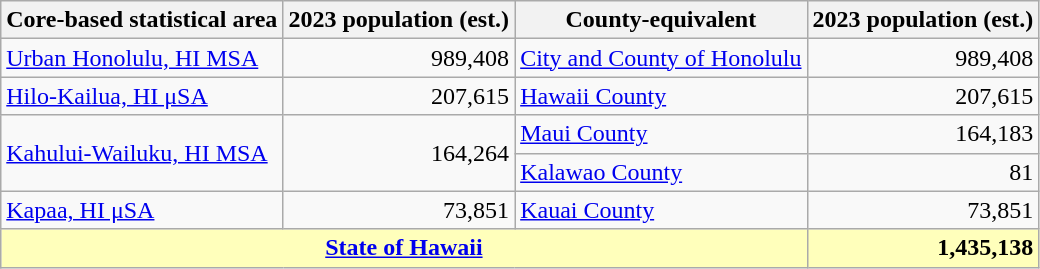<table class=wikitable>
<tr>
<th>Core-based statistical area</th>
<th>2023 population (est.)</th>
<th>County-equivalent</th>
<th>2023 population (est.)</th>
</tr>
<tr>
<td rowspan=1><a href='#'>Urban Honolulu, HI MSA</a></td>
<td rowspan=1 align=right>989,408</td>
<td><a href='#'>City and County of Honolulu</a></td>
<td align=right>989,408</td>
</tr>
<tr>
<td rowspan=1><a href='#'>Hilo-Kailua, HI μSA</a></td>
<td rowspan=1 align=right>207,615</td>
<td><a href='#'>Hawaii County</a></td>
<td align=right>207,615</td>
</tr>
<tr>
<td rowspan=2><a href='#'>Kahului-Wailuku, HI MSA</a></td>
<td rowspan=2 align=right>164,264</td>
<td><a href='#'>Maui County</a></td>
<td align=right>164,183</td>
</tr>
<tr>
<td><a href='#'>Kalawao County</a></td>
<td align=right>81</td>
</tr>
<tr>
<td rowspan=1><a href='#'>Kapaa, HI μSA</a></td>
<td rowspan=1 align=right>73,851</td>
<td><a href='#'>Kauai County</a></td>
<td align=right>73,851</td>
</tr>
<tr style="font-weight:bold;" bgcolor=#FFFFBB>
<td colspan=3 align=center><a href='#'>State of Hawaii</a></td>
<td align=right>1,435,138</td>
</tr>
</table>
